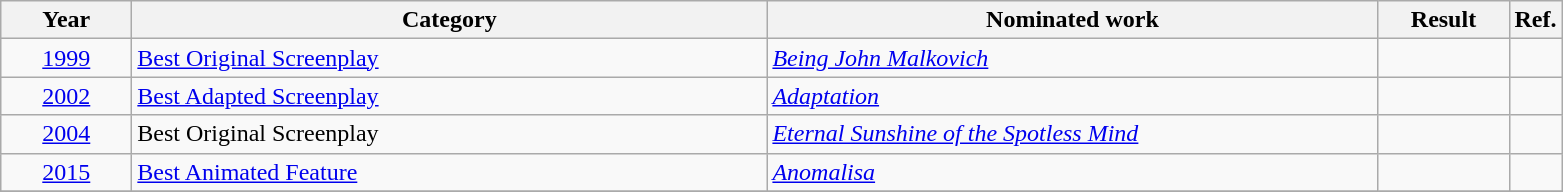<table class=wikitable>
<tr>
<th scope="col" style="width:5em;">Year</th>
<th scope="col" style="width:26em;">Category</th>
<th scope="col" style="width:25em;">Nominated work</th>
<th scope="col" style="width:5em;">Result</th>
<th>Ref.</th>
</tr>
<tr>
<td style="text-align:center;"><a href='#'>1999</a></td>
<td><a href='#'>Best Original Screenplay</a></td>
<td><em><a href='#'>Being John Malkovich</a></em></td>
<td></td>
<td></td>
</tr>
<tr>
<td style="text-align:center;"><a href='#'>2002</a></td>
<td><a href='#'>Best Adapted Screenplay</a></td>
<td><em><a href='#'>Adaptation</a></em></td>
<td></td>
<td></td>
</tr>
<tr>
<td style="text-align:center;"><a href='#'>2004</a></td>
<td>Best Original Screenplay</td>
<td><em><a href='#'>Eternal Sunshine of the Spotless Mind</a></em></td>
<td></td>
<td></td>
</tr>
<tr>
<td style="text-align:center;"><a href='#'>2015</a></td>
<td><a href='#'>Best Animated Feature</a></td>
<td><em><a href='#'>Anomalisa</a></em></td>
<td></td>
<td></td>
</tr>
<tr>
</tr>
</table>
